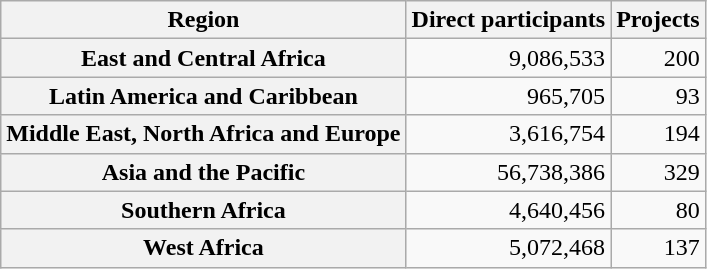<table class="wikitable sortable" style="text-align:right;">
<tr>
<th scope="col">Region</th>
<th scope="col">Direct participants</th>
<th scope="col">Projects</th>
</tr>
<tr>
<th scope="row">East and Central Africa</th>
<td>9,086,533</td>
<td>200</td>
</tr>
<tr>
<th scope="row">Latin America and Caribbean</th>
<td>965,705</td>
<td>93</td>
</tr>
<tr>
<th scope="row">Middle East, North Africa and Europe</th>
<td>3,616,754</td>
<td>194</td>
</tr>
<tr>
<th scope="row">Asia and the Pacific</th>
<td>56,738,386</td>
<td>329</td>
</tr>
<tr>
<th scope="row">Southern Africa</th>
<td>4,640,456</td>
<td>80</td>
</tr>
<tr>
<th scope="row">West Africa</th>
<td>5,072,468</td>
<td>137</td>
</tr>
</table>
